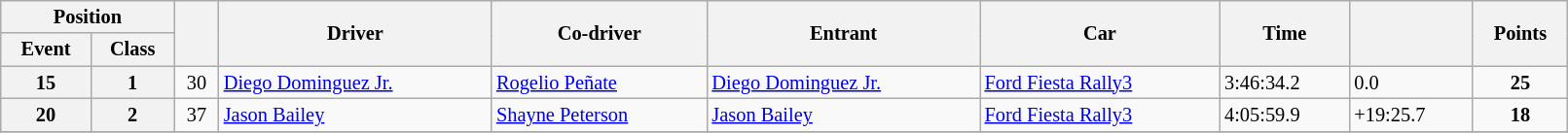<table class="wikitable" width=85% style="font-size: 85%;">
<tr>
<th colspan="2">Position</th>
<th rowspan="2"></th>
<th rowspan="2">Driver</th>
<th rowspan="2">Co-driver</th>
<th rowspan="2">Entrant</th>
<th rowspan="2">Car</th>
<th rowspan="2">Time</th>
<th rowspan="2"></th>
<th rowspan="2">Points</th>
</tr>
<tr>
<th>Event</th>
<th>Class</th>
</tr>
<tr>
<th>15</th>
<th>1</th>
<td align="center">30</td>
<td><a href='#'>Diego Dominguez Jr.</a></td>
<td><a href='#'>Rogelio Peñate</a></td>
<td><a href='#'>Diego Dominguez Jr.</a></td>
<td><a href='#'>Ford Fiesta Rally3</a></td>
<td>3:46:34.2</td>
<td>0.0</td>
<td align="center"><strong>25</strong></td>
</tr>
<tr>
<th>20</th>
<th>2</th>
<td align="center">37</td>
<td><a href='#'>Jason Bailey</a></td>
<td><a href='#'>Shayne Peterson</a></td>
<td><a href='#'>Jason Bailey</a></td>
<td><a href='#'>Ford Fiesta Rally3</a></td>
<td>4:05:59.9</td>
<td>+19:25.7</td>
<td align="center"><strong>18</strong></td>
</tr>
<tr>
</tr>
</table>
